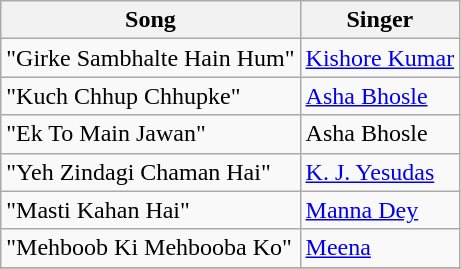<table class="wikitable">
<tr>
<th>Song</th>
<th>Singer</th>
</tr>
<tr>
<td>"Girke Sambhalte Hain Hum"</td>
<td><a href='#'>Kishore Kumar</a></td>
</tr>
<tr>
<td>"Kuch Chhup Chhupke"</td>
<td><a href='#'>Asha Bhosle</a></td>
</tr>
<tr>
<td>"Ek To Main Jawan"</td>
<td>Asha Bhosle</td>
</tr>
<tr>
<td>"Yeh Zindagi Chaman Hai"</td>
<td><a href='#'>K. J. Yesudas</a></td>
</tr>
<tr>
<td>"Masti Kahan Hai"</td>
<td><a href='#'>Manna Dey</a></td>
</tr>
<tr>
<td>"Mehboob Ki Mehbooba Ko"</td>
<td><a href='#'>Meena</a></td>
</tr>
<tr>
</tr>
</table>
